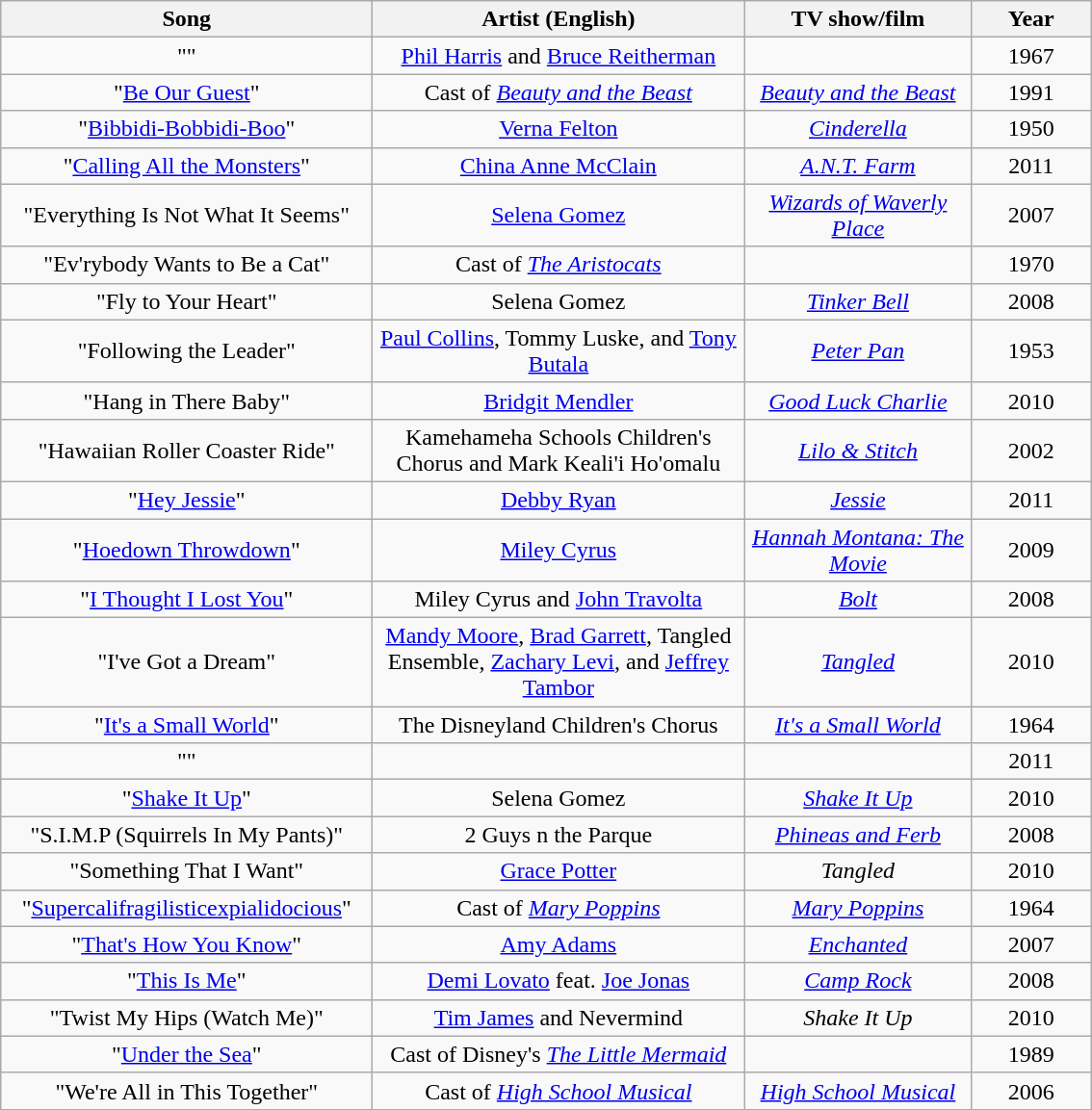<table class="wikitable sortable" style="text-align: center">
<tr>
<th scope="col" style="width:250px;">Song</th>
<th scope="col" style="width:250px;">Artist (English)</th>
<th scope="col" style="width:150px;">TV show/film</th>
<th scope="col" style="width:75px;">Year</th>
</tr>
<tr>
<td>""</td>
<td><a href='#'>Phil Harris</a> and <a href='#'>Bruce Reitherman</a></td>
<td></td>
<td>1967</td>
</tr>
<tr>
<td>"<a href='#'>Be Our Guest</a>"</td>
<td>Cast of <em><a href='#'>Beauty and the Beast</a></em></td>
<td><em><a href='#'>Beauty and the Beast</a></em></td>
<td>1991</td>
</tr>
<tr>
<td>"<a href='#'>Bibbidi-Bobbidi-Boo</a>"</td>
<td><a href='#'>Verna Felton</a></td>
<td><em><a href='#'>Cinderella</a></em></td>
<td>1950</td>
</tr>
<tr>
<td>"<a href='#'>Calling All the Monsters</a>"</td>
<td><a href='#'>China Anne McClain</a></td>
<td><em><a href='#'>A.N.T. Farm</a></em></td>
<td>2011</td>
</tr>
<tr>
<td>"Everything Is Not What It Seems"</td>
<td><a href='#'>Selena Gomez</a></td>
<td><em><a href='#'>Wizards of Waverly Place</a></em></td>
<td>2007</td>
</tr>
<tr>
<td>"Ev'rybody Wants to Be a Cat"</td>
<td>Cast of <em><a href='#'>The Aristocats</a></em></td>
<td></td>
<td>1970</td>
</tr>
<tr>
<td>"Fly to Your Heart"</td>
<td>Selena Gomez</td>
<td><em><a href='#'>Tinker Bell</a></em></td>
<td>2008</td>
</tr>
<tr>
<td>"Following the Leader"</td>
<td><a href='#'>Paul Collins</a>, Tommy Luske, and <a href='#'>Tony Butala</a></td>
<td><em><a href='#'>Peter Pan</a></em></td>
<td>1953</td>
</tr>
<tr>
<td>"Hang in There Baby"</td>
<td><a href='#'>Bridgit Mendler</a></td>
<td><em><a href='#'>Good Luck Charlie</a></em></td>
<td>2010</td>
</tr>
<tr>
<td>"Hawaiian Roller Coaster Ride"</td>
<td>Kamehameha Schools Children's Chorus and Mark Keali'i Ho'omalu</td>
<td><em><a href='#'>Lilo & Stitch</a></em></td>
<td>2002</td>
</tr>
<tr>
<td>"<a href='#'>Hey Jessie</a>"</td>
<td><a href='#'>Debby Ryan</a></td>
<td><em><a href='#'>Jessie</a></em></td>
<td>2011</td>
</tr>
<tr>
<td>"<a href='#'>Hoedown Throwdown</a>"</td>
<td><a href='#'>Miley Cyrus</a></td>
<td><em><a href='#'>Hannah Montana: The Movie</a></em></td>
<td>2009</td>
</tr>
<tr>
<td>"<a href='#'>I Thought I Lost You</a>"</td>
<td>Miley Cyrus and <a href='#'>John Travolta</a></td>
<td><em><a href='#'>Bolt</a></em></td>
<td>2008</td>
</tr>
<tr>
<td>"I've Got a Dream"</td>
<td><a href='#'>Mandy Moore</a>, <a href='#'>Brad Garrett</a>, Tangled Ensemble, <a href='#'>Zachary Levi</a>, and <a href='#'>Jeffrey Tambor</a></td>
<td><em><a href='#'>Tangled</a></em></td>
<td>2010</td>
</tr>
<tr>
<td>"<a href='#'>It's a Small World</a>"</td>
<td>The Disneyland Children's Chorus</td>
<td><em><a href='#'>It's a Small World</a></em></td>
<td>1964</td>
</tr>
<tr>
<td>""</td>
<td></td>
<td></td>
<td>2011</td>
</tr>
<tr>
<td>"<a href='#'>Shake It Up</a>"</td>
<td>Selena Gomez</td>
<td><em><a href='#'>Shake It Up</a></em></td>
<td>2010</td>
</tr>
<tr>
<td>"S.I.M.P (Squirrels In My Pants)"</td>
<td>2 Guys n the Parque</td>
<td><em><a href='#'>Phineas and Ferb</a></em></td>
<td>2008</td>
</tr>
<tr>
<td>"Something That I Want"</td>
<td><a href='#'>Grace Potter</a></td>
<td><em>Tangled</em></td>
<td>2010</td>
</tr>
<tr>
<td>"<a href='#'>Supercalifragilisticexpialidocious</a>"</td>
<td>Cast of <em><a href='#'>Mary Poppins</a></em></td>
<td><em><a href='#'>Mary Poppins</a></em></td>
<td>1964</td>
</tr>
<tr>
<td>"<a href='#'>That's How You Know</a>"</td>
<td><a href='#'>Amy Adams</a></td>
<td><em><a href='#'>Enchanted</a></em></td>
<td>2007</td>
</tr>
<tr>
<td>"<a href='#'>This Is Me</a>"</td>
<td><a href='#'>Demi Lovato</a> feat. <a href='#'>Joe Jonas</a></td>
<td><em><a href='#'>Camp Rock</a></em></td>
<td>2008</td>
</tr>
<tr>
<td>"Twist My Hips (Watch Me)"</td>
<td><a href='#'>Tim James</a> and Nevermind</td>
<td><em>Shake It Up</em></td>
<td>2010</td>
</tr>
<tr>
<td>"<a href='#'>Under the Sea</a>"</td>
<td>Cast of Disney's <em><a href='#'>The Little Mermaid</a></em></td>
<td></td>
<td>1989</td>
</tr>
<tr>
<td>"We're All in This Together"</td>
<td>Cast of <em><a href='#'>High School Musical</a></em></td>
<td><em><a href='#'>High School Musical</a></em></td>
<td>2006</td>
</tr>
</table>
